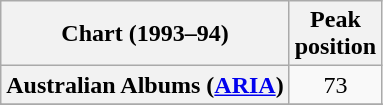<table class="wikitable sortable plainrowheaders" style="text-align:center">
<tr>
<th scope="col">Chart (1993–94)</th>
<th scope="col">Peak<br>position</th>
</tr>
<tr>
<th scope="row">Australian Albums (<a href='#'>ARIA</a>)</th>
<td>73</td>
</tr>
<tr>
</tr>
<tr>
</tr>
<tr>
</tr>
<tr>
</tr>
<tr>
</tr>
<tr>
</tr>
<tr>
</tr>
<tr>
</tr>
</table>
